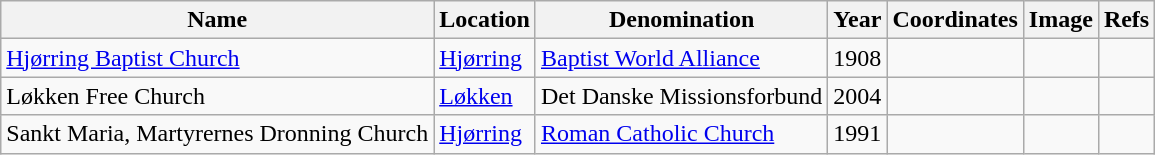<table class="wikitable sortable">
<tr>
<th>Name</th>
<th>Location</th>
<th>Denomination</th>
<th>Year</th>
<th>Coordinates</th>
<th>Image</th>
<th>Refs</th>
</tr>
<tr>
<td><a href='#'>Hjørring Baptist Church</a></td>
<td><a href='#'>Hjørring</a></td>
<td><a href='#'>Baptist World Alliance</a></td>
<td>1908</td>
<td></td>
<td></td>
<td></td>
</tr>
<tr>
<td>Løkken Free Church</td>
<td><a href='#'>Løkken</a></td>
<td>Det Danske Missionsforbund</td>
<td>2004</td>
<td></td>
<td></td>
<td></td>
</tr>
<tr>
<td>Sankt Maria, Martyrernes Dronning Church</td>
<td><a href='#'>Hjørring</a></td>
<td><a href='#'>Roman Catholic Church</a></td>
<td>1991</td>
<td></td>
<td></td>
<td></td>
</tr>
</table>
